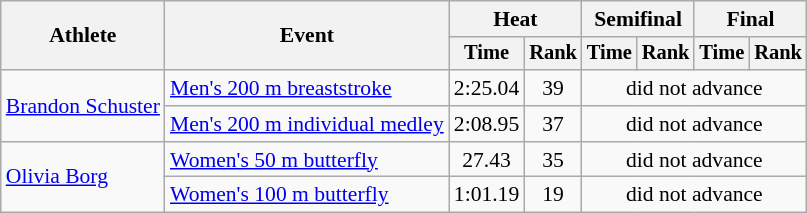<table class=wikitable style="font-size:90%; text-align:center">
<tr>
<th rowspan="2">Athlete</th>
<th rowspan="2">Event</th>
<th colspan="2">Heat</th>
<th colspan="2">Semifinal</th>
<th colspan="2">Final</th>
</tr>
<tr style="font-size:95%">
<th>Time</th>
<th>Rank</th>
<th>Time</th>
<th>Rank</th>
<th>Time</th>
<th>Rank</th>
</tr>
<tr>
<td align=left rowspan=2><a href='#'>Brandon Schuster</a></td>
<td align=left><a href='#'>Men's 200 m breaststroke</a></td>
<td>2:25.04</td>
<td>39</td>
<td colspan=4>did not advance</td>
</tr>
<tr>
<td align=left><a href='#'>Men's 200 m individual medley</a></td>
<td>2:08.95</td>
<td>37</td>
<td colspan=4>did not advance</td>
</tr>
<tr>
<td align=left rowspan=2><a href='#'>Olivia Borg</a></td>
<td align=left><a href='#'>Women's 50 m butterfly</a></td>
<td>27.43</td>
<td>35</td>
<td colspan=4>did not advance</td>
</tr>
<tr>
<td align=left><a href='#'>Women's 100 m butterfly</a></td>
<td>1:01.19</td>
<td>19</td>
<td colspan=4>did not advance</td>
</tr>
</table>
